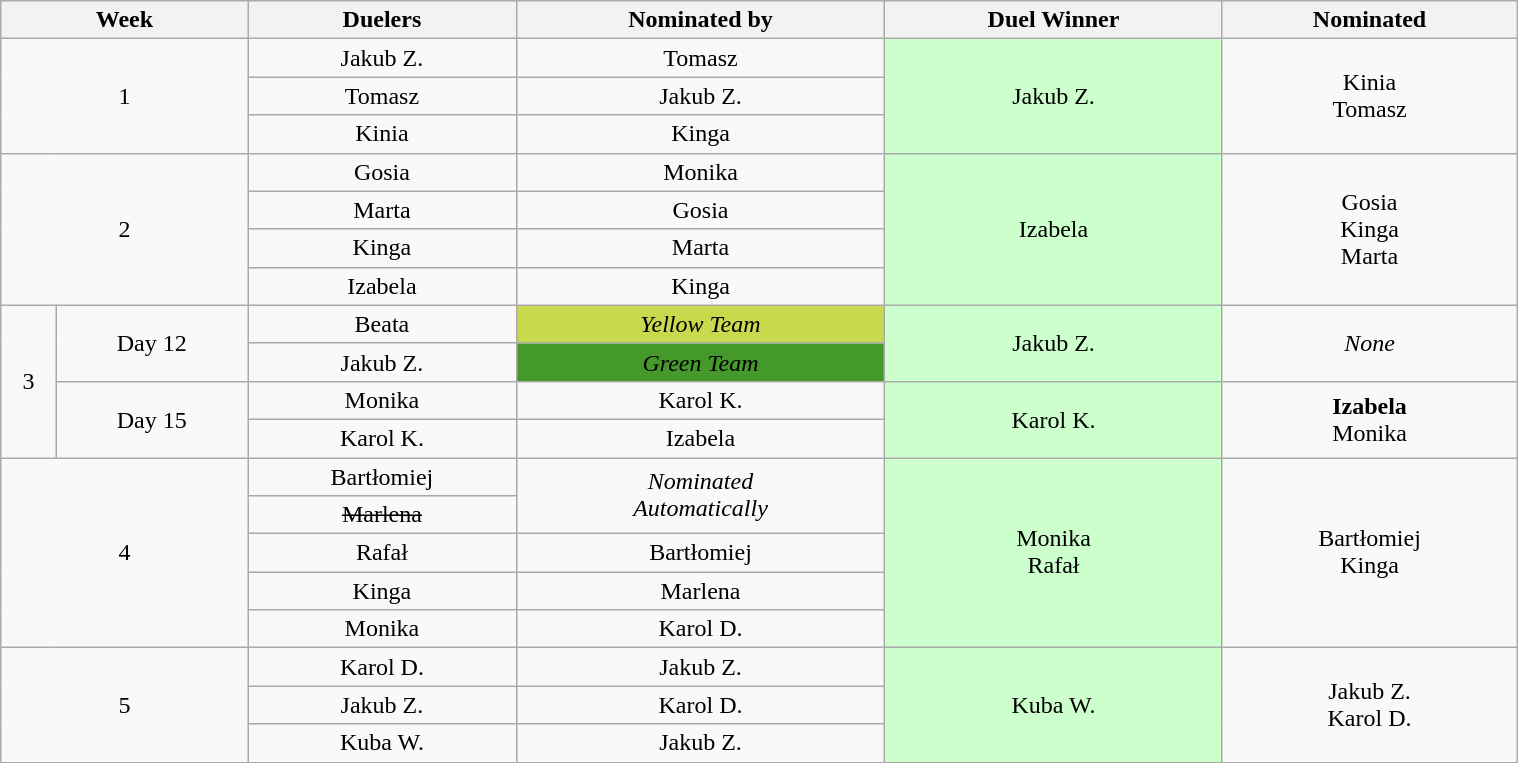<table class="wikitable" style="font-size:100%; text-align:center; width: 80%; margin-left: auto; margin-right: auto;">
<tr>
<th colspan="2">Week</th>
<th>Duelers</th>
<th>Nominated by</th>
<th>Duel Winner</th>
<th>Nominated</th>
</tr>
<tr>
<td colspan="2" rowspan="3">1</td>
<td>Jakub Z.</td>
<td>Tomasz</td>
<td rowspan="3" style="background:#cfc">Jakub Z.</td>
<td rowspan="3">Kinia<br>Tomasz</td>
</tr>
<tr>
<td>Tomasz</td>
<td>Jakub Z.</td>
</tr>
<tr>
<td>Kinia</td>
<td>Kinga</td>
</tr>
<tr>
<td colspan="2" rowspan="4">2</td>
<td>Gosia</td>
<td>Monika</td>
<td rowspan="4" style="background:#cfc">Izabela</td>
<td rowspan="4">Gosia<br>Kinga<br>Marta</td>
</tr>
<tr>
<td>Marta</td>
<td>Gosia</td>
</tr>
<tr>
<td>Kinga</td>
<td>Marta</td>
</tr>
<tr>
<td>Izabela</td>
<td>Kinga</td>
</tr>
<tr>
<td rowspan="4">3</td>
<td rowspan="2">Day 12</td>
<td rowspan="1">Beata</td>
<td rowspan="1" style="background:#c9d94e"><em>Yellow Team</em></td>
<td rowspan="2" style="background:#cfc">Jakub Z.</td>
<td rowspan="2"><em>None</em></td>
</tr>
<tr>
<td>Jakub Z.</td>
<td style="background:#45992b"><em>Green Team</em></td>
</tr>
<tr>
<td rowspan="2">Day 15</td>
<td>Monika</td>
<td>Karol K.</td>
<td rowspan="2" style="background:#cfc">Karol K.</td>
<td rowspan="2"><strong>Izabela</strong><br>Monika</td>
</tr>
<tr>
<td>Karol K.</td>
<td>Izabela</td>
</tr>
<tr>
<td colspan="2" rowspan="5">4</td>
<td rowspan="1">Bartłomiej</td>
<td rowspan="2"><em>Nominated<br>Automatically</em></td>
<td rowspan="5" style="background:#cfc">Monika<br>Rafał</td>
<td rowspan="5">Bartłomiej<br>Kinga</td>
</tr>
<tr>
<td><s>Marlena</s></td>
</tr>
<tr>
<td>Rafał</td>
<td>Bartłomiej</td>
</tr>
<tr>
<td rowspan="1">Kinga</td>
<td rowspan="1">Marlena</td>
</tr>
<tr>
<td>Monika</td>
<td>Karol D.</td>
</tr>
<tr>
<td colspan="2" rowspan="3">5</td>
<td>Karol D.</td>
<td>Jakub Z.</td>
<td rowspan="3" style="background:#cfc">Kuba W.</td>
<td rowspan="3">Jakub Z.<br>Karol D.</td>
</tr>
<tr>
<td>Jakub Z.</td>
<td>Karol D.</td>
</tr>
<tr>
<td>Kuba W.</td>
<td>Jakub Z.</td>
</tr>
</table>
